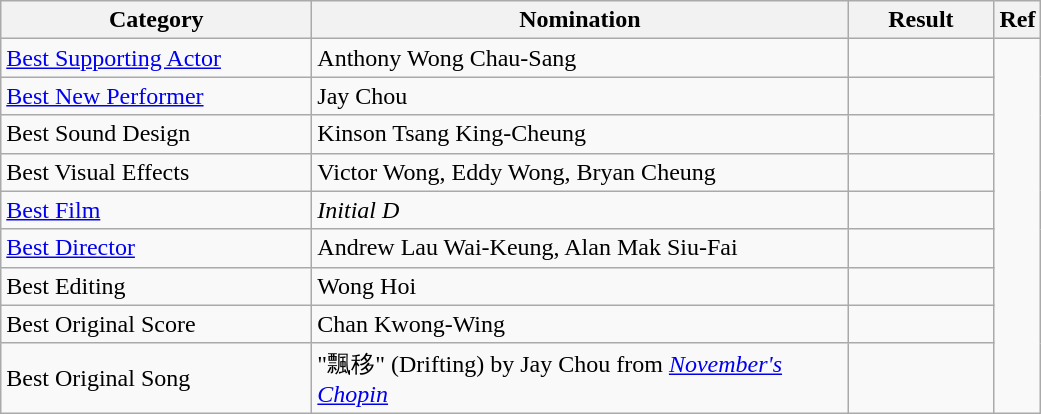<table class="wikitable">
<tr>
<th style="width:200px;">Category</th>
<th style="width:350px;">Nomination</th>
<th style="width:90px;">Result</th>
<th>Ref</th>
</tr>
<tr>
<td><a href='#'>Best Supporting Actor</a></td>
<td>Anthony Wong Chau-Sang</td>
<td></td>
<td rowspan="9" style="text-align:center;"></td>
</tr>
<tr>
<td><a href='#'>Best New Performer</a></td>
<td>Jay Chou</td>
<td></td>
</tr>
<tr>
<td>Best Sound Design</td>
<td>Kinson Tsang King-Cheung</td>
<td></td>
</tr>
<tr>
<td>Best Visual Effects</td>
<td>Victor Wong, Eddy Wong, Bryan Cheung</td>
<td></td>
</tr>
<tr>
<td><a href='#'>Best Film</a></td>
<td><em>Initial D</em></td>
<td></td>
</tr>
<tr>
<td><a href='#'>Best Director</a></td>
<td>Andrew Lau Wai-Keung, Alan Mak Siu-Fai</td>
<td></td>
</tr>
<tr>
<td>Best Editing</td>
<td>Wong Hoi</td>
<td></td>
</tr>
<tr>
<td>Best Original Score</td>
<td>Chan Kwong-Wing</td>
<td></td>
</tr>
<tr>
<td>Best Original Song</td>
<td>"飄移" (Drifting) by Jay Chou from <em><a href='#'>November's Chopin</a></em></td>
<td></td>
</tr>
</table>
